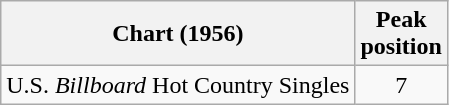<table class="wikitable sortable">
<tr>
<th align="left">Chart (1956)</th>
<th align="center">Peak<br>position</th>
</tr>
<tr>
<td align="left">U.S. <em>Billboard</em> Hot Country Singles</td>
<td align="center">7</td>
</tr>
</table>
